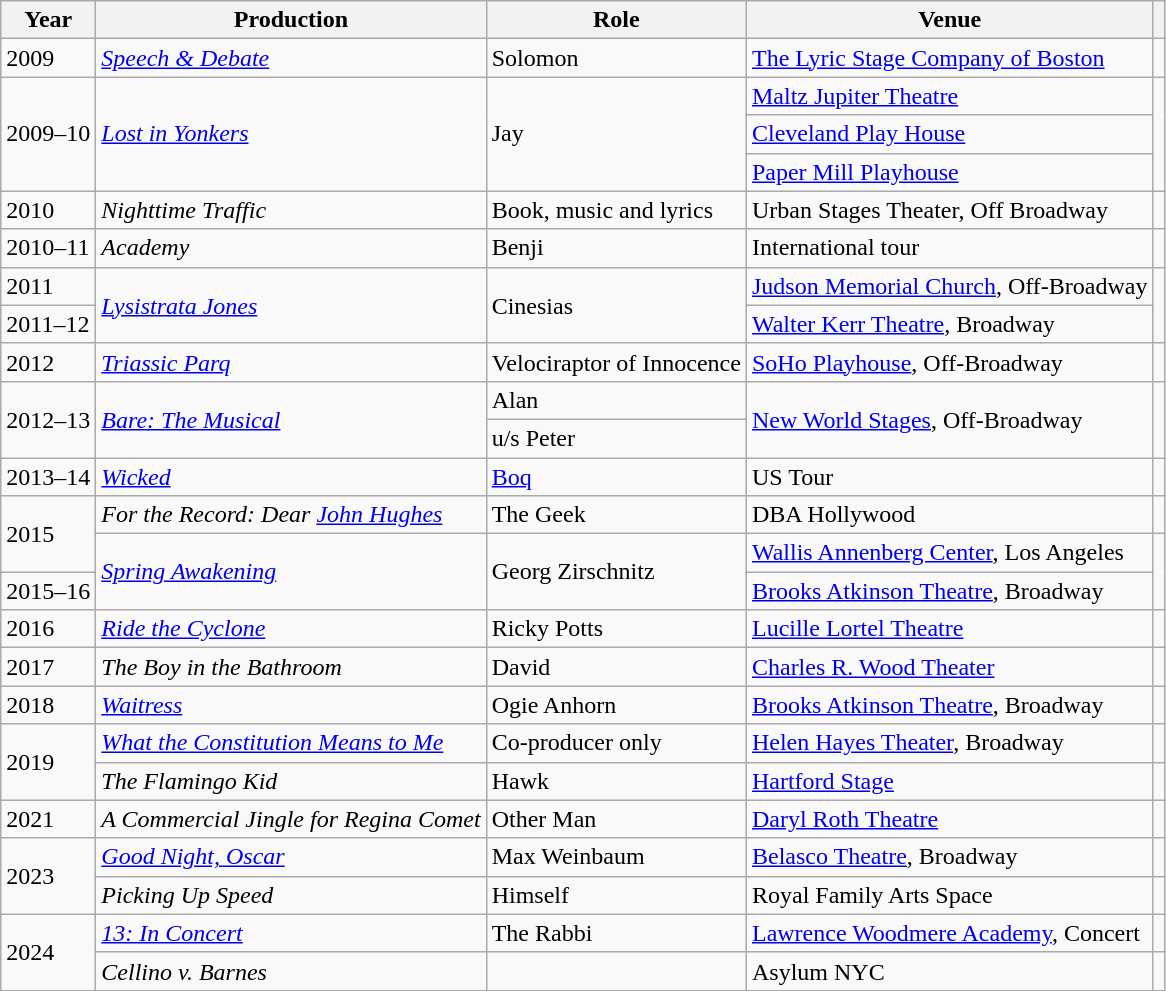<table class="wikitable">
<tr>
<th>Year</th>
<th>Production</th>
<th>Role</th>
<th>Venue</th>
<th></th>
</tr>
<tr>
<td>2009</td>
<td><em><a href='#'>Speech & Debate</a></em></td>
<td>Solomon</td>
<td><a href='#'>The Lyric Stage Company of Boston</a></td>
<td></td>
</tr>
<tr>
<td rowspan="3">2009–10</td>
<td rowspan="3"><em><a href='#'>Lost in Yonkers</a></em></td>
<td rowspan="3">Jay</td>
<td><a href='#'>Maltz Jupiter Theatre</a></td>
<td rowspan="3"></td>
</tr>
<tr>
<td><a href='#'>Cleveland Play House</a></td>
</tr>
<tr>
<td><a href='#'>Paper Mill Playhouse</a></td>
</tr>
<tr>
<td>2010</td>
<td><em>Nighttime Traffic</em></td>
<td>Book, music and lyrics</td>
<td>Urban Stages Theater, Off Broadway</td>
<td></td>
</tr>
<tr>
<td>2010–11</td>
<td><em>Academy</em></td>
<td>Benji</td>
<td>International tour</td>
<td></td>
</tr>
<tr>
<td>2011</td>
<td rowspan="2"><em><a href='#'>Lysistrata Jones</a></em></td>
<td rowspan="2">Cinesias</td>
<td><a href='#'>Judson Memorial Church</a>, Off-Broadway</td>
<td rowspan="2"></td>
</tr>
<tr>
<td>2011–12</td>
<td><a href='#'>Walter Kerr Theatre</a>, Broadway</td>
</tr>
<tr>
<td>2012</td>
<td><em><a href='#'>Triassic Parq</a></em></td>
<td>Velociraptor of Innocence</td>
<td><a href='#'>SoHo Playhouse</a>, Off-Broadway</td>
<td></td>
</tr>
<tr>
<td rowspan="2">2012–13</td>
<td rowspan="2"><em><a href='#'>Bare: The Musical</a></em></td>
<td>Alan</td>
<td rowspan="2"><a href='#'>New World Stages</a>, Off-Broadway</td>
<td rowspan="2"></td>
</tr>
<tr>
<td>u/s Peter</td>
</tr>
<tr>
<td>2013–14</td>
<td><em><a href='#'>Wicked</a></em></td>
<td><a href='#'>Boq</a></td>
<td>US Tour</td>
<td></td>
</tr>
<tr>
<td rowspan="2">2015</td>
<td><em>For the Record: Dear <a href='#'>John Hughes</a></em></td>
<td>The Geek</td>
<td>DBA Hollywood</td>
<td></td>
</tr>
<tr>
<td rowspan="2"><em><a href='#'>Spring Awakening</a></em></td>
<td rowspan="2">Georg Zirschnitz</td>
<td><a href='#'>Wallis Annenberg Center</a>, Los Angeles</td>
<td rowspan="2"></td>
</tr>
<tr>
<td>2015–16</td>
<td><a href='#'>Brooks Atkinson Theatre</a>, Broadway</td>
</tr>
<tr>
<td>2016</td>
<td><em><a href='#'>Ride the Cyclone</a></em></td>
<td>Ricky Potts</td>
<td><a href='#'>Lucille Lortel Theatre</a></td>
<td></td>
</tr>
<tr>
<td>2017</td>
<td><em>The Boy in the Bathroom</em></td>
<td>David</td>
<td><a href='#'>Charles R. Wood Theater</a></td>
<td></td>
</tr>
<tr>
<td>2018</td>
<td><em><a href='#'>Waitress</a></em></td>
<td>Ogie Anhorn</td>
<td><a href='#'>Brooks Atkinson Theatre</a>, Broadway</td>
<td></td>
</tr>
<tr>
<td rowspan="2">2019</td>
<td><em><a href='#'>What the Constitution Means to Me</a></em></td>
<td>Co-producer only</td>
<td><a href='#'>Helen Hayes Theater</a>, Broadway</td>
<td></td>
</tr>
<tr>
<td><em>The Flamingo Kid</em></td>
<td>Hawk</td>
<td><a href='#'>Hartford Stage</a></td>
<td></td>
</tr>
<tr>
<td>2021</td>
<td><em>A Commercial Jingle for Regina Comet</em></td>
<td>Other Man</td>
<td><a href='#'>Daryl Roth Theatre</a></td>
<td></td>
</tr>
<tr>
<td rowspan="2">2023</td>
<td><em><a href='#'>Good Night, Oscar</a></em></td>
<td>Max Weinbaum</td>
<td><a href='#'>Belasco Theatre</a>, Broadway</td>
<td></td>
</tr>
<tr>
<td><em>Picking Up Speed</em></td>
<td>Himself</td>
<td>Royal Family Arts Space</td>
<td></td>
</tr>
<tr>
<td rowspan="2">2024</td>
<td><em><a href='#'>13: In Concert</a></em></td>
<td>The Rabbi</td>
<td><a href='#'>Lawrence Woodmere Academy</a>, Concert</td>
<td></td>
</tr>
<tr>
<td><em>Cellino v. Barnes</em></td>
<td></td>
<td>Asylum NYC</td>
<td></td>
</tr>
</table>
